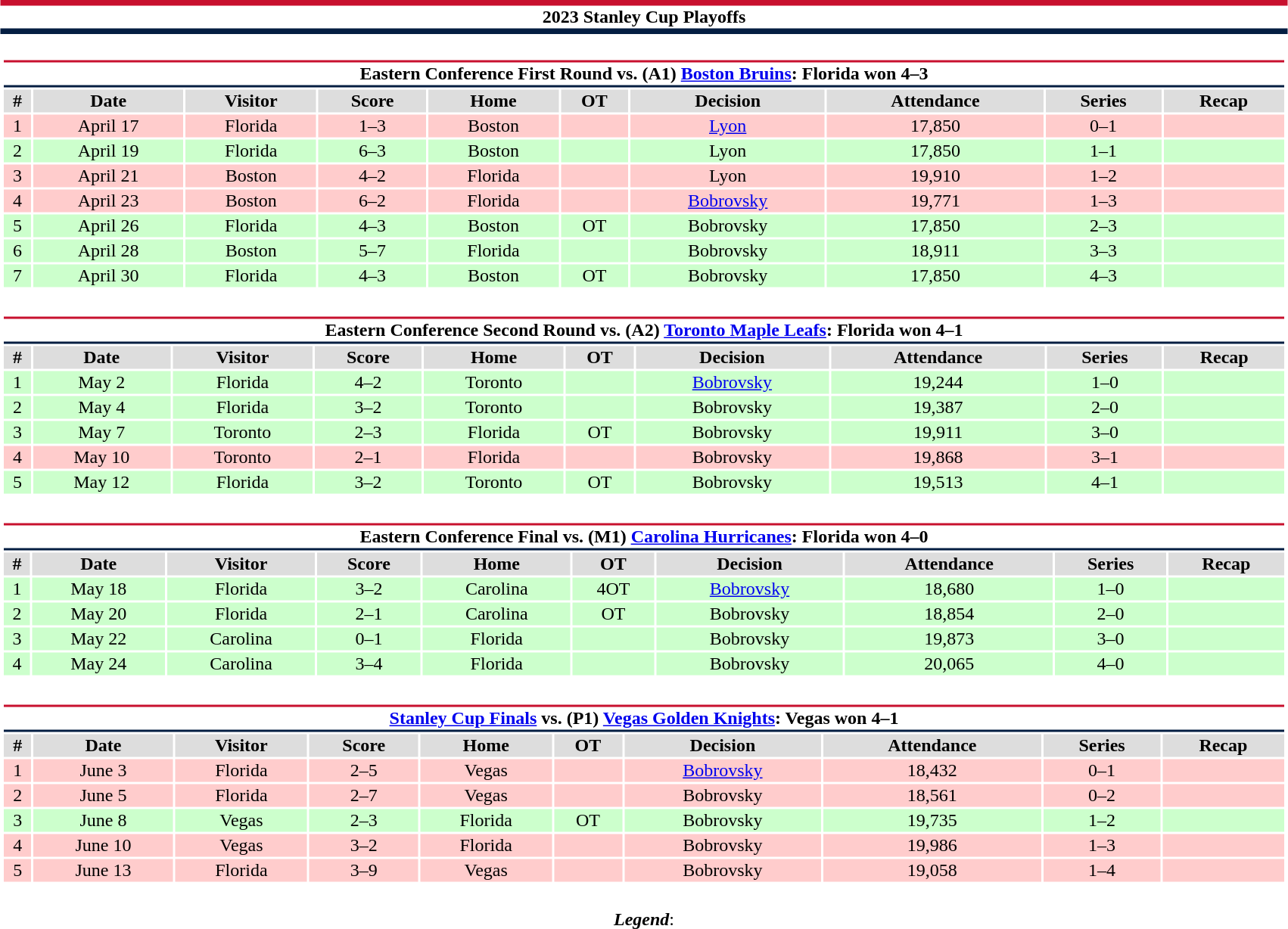<table class="toccolours" style="width:90%; clear:both; margin:1.5em auto; text-align:center;">
<tr>
<th colspan="10" style="background:#FFFFFF; border-top:#C8102E 5px solid; border-bottom:#041E42 5px solid;">2023 Stanley Cup Playoffs</th>
</tr>
<tr>
<td colspan="10"><br><table class="toccolours collapsible collapsed" style="width:100%;">
<tr>
<th colspan="10" style="background:#FFFFFF; border-top:#C8102E 2px solid; border-bottom:#041E42 2px solid;">Eastern Conference First Round vs. (A1) <a href='#'>Boston Bruins</a>: Florida won 4–3</th>
</tr>
<tr style="background:#ddd;">
<th>#</th>
<th>Date</th>
<th>Visitor</th>
<th>Score</th>
<th>Home</th>
<th>OT</th>
<th>Decision</th>
<th>Attendance</th>
<th>Series</th>
<th>Recap</th>
</tr>
<tr style="background:#fcc;">
<td>1</td>
<td>April 17</td>
<td>Florida</td>
<td>1–3</td>
<td>Boston</td>
<td></td>
<td><a href='#'>Lyon</a></td>
<td>17,850</td>
<td>0–1</td>
<td></td>
</tr>
<tr style="background:#cfc;">
<td>2</td>
<td>April 19</td>
<td>Florida</td>
<td>6–3</td>
<td>Boston</td>
<td></td>
<td>Lyon</td>
<td>17,850</td>
<td>1–1</td>
<td></td>
</tr>
<tr style="background:#fcc;">
<td>3</td>
<td>April 21</td>
<td>Boston</td>
<td>4–2</td>
<td>Florida</td>
<td></td>
<td>Lyon</td>
<td>19,910</td>
<td>1–2</td>
<td></td>
</tr>
<tr style="background:#fcc;">
<td>4</td>
<td>April 23</td>
<td>Boston</td>
<td>6–2</td>
<td>Florida</td>
<td></td>
<td><a href='#'>Bobrovsky</a></td>
<td>19,771</td>
<td>1–3</td>
<td></td>
</tr>
<tr style="background:#cfc;">
<td>5</td>
<td>April 26</td>
<td>Florida</td>
<td>4–3</td>
<td>Boston</td>
<td>OT</td>
<td>Bobrovsky</td>
<td>17,850</td>
<td>2–3</td>
<td></td>
</tr>
<tr style="background:#cfc;">
<td>6</td>
<td>April 28</td>
<td>Boston</td>
<td>5–7</td>
<td>Florida</td>
<td></td>
<td>Bobrovsky</td>
<td>18,911</td>
<td>3–3</td>
<td></td>
</tr>
<tr style="background:#cfc;">
<td>7</td>
<td>April 30</td>
<td>Florida</td>
<td>4–3</td>
<td>Boston</td>
<td>OT</td>
<td>Bobrovsky</td>
<td>17,850</td>
<td>4–3</td>
<td></td>
</tr>
</table>
</td>
</tr>
<tr>
<td colspan="10"><br><table class="toccolours collapsible collapsed" style="width:100%;">
<tr>
<th colspan="10" style="background:#FFFFFF; border-top:#C8102E 2px solid; border-bottom:#041E42 2px solid;">Eastern Conference Second Round vs. (A2) <a href='#'>Toronto Maple Leafs</a>: Florida won 4–1</th>
</tr>
<tr style="background:#ddd;">
<th>#</th>
<th>Date</th>
<th>Visitor</th>
<th>Score</th>
<th>Home</th>
<th>OT</th>
<th>Decision</th>
<th>Attendance</th>
<th>Series</th>
<th>Recap</th>
</tr>
<tr style="background:#cfc;">
<td>1</td>
<td>May 2</td>
<td>Florida</td>
<td>4–2</td>
<td>Toronto</td>
<td></td>
<td><a href='#'>Bobrovsky</a></td>
<td>19,244</td>
<td>1–0</td>
<td></td>
</tr>
<tr style="background:#cfc;">
<td>2</td>
<td>May 4</td>
<td>Florida</td>
<td>3–2</td>
<td>Toronto</td>
<td></td>
<td>Bobrovsky</td>
<td>19,387</td>
<td>2–0</td>
<td></td>
</tr>
<tr style="background:#cfc;">
<td>3</td>
<td>May 7</td>
<td>Toronto</td>
<td>2–3</td>
<td>Florida</td>
<td>OT</td>
<td>Bobrovsky</td>
<td>19,911</td>
<td>3–0</td>
<td></td>
</tr>
<tr style="background:#fcc;">
<td>4</td>
<td>May 10</td>
<td>Toronto</td>
<td>2–1</td>
<td>Florida</td>
<td></td>
<td>Bobrovsky</td>
<td>19,868</td>
<td>3–1</td>
<td></td>
</tr>
<tr style="background:#cfc;">
<td>5</td>
<td>May 12</td>
<td>Florida</td>
<td>3–2</td>
<td>Toronto</td>
<td>OT</td>
<td>Bobrovsky</td>
<td>19,513</td>
<td>4–1</td>
<td></td>
</tr>
</table>
</td>
</tr>
<tr>
<td colspan="10"><br><table class="toccolours collapsible collapsed" style="width:100%;">
<tr>
<th colspan="10" style="background:#FFFFFF; border-top:#C8102E 2px solid; border-bottom:#041E42 2px solid;">Eastern Conference Final vs. (M1) <a href='#'>Carolina Hurricanes</a>: Florida won 4–0</th>
</tr>
<tr style="background:#ddd;">
<th>#</th>
<th>Date</th>
<th>Visitor</th>
<th>Score</th>
<th>Home</th>
<th>OT</th>
<th>Decision</th>
<th>Attendance</th>
<th>Series</th>
<th>Recap</th>
</tr>
<tr style="background:#cfc;">
<td>1</td>
<td>May 18</td>
<td>Florida</td>
<td>3–2</td>
<td>Carolina</td>
<td>4OT</td>
<td><a href='#'>Bobrovsky</a></td>
<td>18,680</td>
<td>1–0</td>
<td></td>
</tr>
<tr style="background:#cfc;">
<td>2</td>
<td>May 20</td>
<td>Florida</td>
<td>2–1</td>
<td>Carolina</td>
<td>OT</td>
<td>Bobrovsky</td>
<td>18,854</td>
<td>2–0</td>
<td></td>
</tr>
<tr style="background:#cfc;">
<td>3</td>
<td>May 22</td>
<td>Carolina</td>
<td>0–1</td>
<td>Florida</td>
<td></td>
<td>Bobrovsky</td>
<td>19,873</td>
<td>3–0</td>
<td></td>
</tr>
<tr style="background:#cfc;">
<td>4</td>
<td>May 24</td>
<td>Carolina</td>
<td>3–4</td>
<td>Florida</td>
<td></td>
<td>Bobrovsky</td>
<td>20,065</td>
<td>4–0</td>
<td></td>
</tr>
</table>
</td>
</tr>
<tr>
<td colspan="10"><br><table class="toccolours collapsible collapsed" style="width:100%;">
<tr>
<th colspan="10" style="background:#FFFFFF; border-top:#C8102E 2px solid; border-bottom:#041E42 2px solid;"><a href='#'>Stanley Cup Finals</a> vs. (P1) <a href='#'>Vegas Golden Knights</a>: Vegas won 4–1</th>
</tr>
<tr style="background:#ddd;">
<th>#</th>
<th>Date</th>
<th>Visitor</th>
<th>Score</th>
<th>Home</th>
<th>OT</th>
<th>Decision</th>
<th>Attendance</th>
<th>Series</th>
<th>Recap</th>
</tr>
<tr style="background:#fcc;">
<td>1</td>
<td>June 3</td>
<td>Florida</td>
<td>2–5</td>
<td>Vegas</td>
<td></td>
<td><a href='#'>Bobrovsky</a></td>
<td>18,432</td>
<td>0–1</td>
<td></td>
</tr>
<tr style="background:#fcc;">
<td>2</td>
<td>June 5</td>
<td>Florida</td>
<td>2–7</td>
<td>Vegas</td>
<td></td>
<td>Bobrovsky</td>
<td>18,561</td>
<td>0–2</td>
<td></td>
</tr>
<tr style="background:#cfc;">
<td>3</td>
<td>June 8</td>
<td>Vegas</td>
<td>2–3</td>
<td>Florida</td>
<td>OT</td>
<td>Bobrovsky</td>
<td>19,735</td>
<td>1–2</td>
<td></td>
</tr>
<tr style="background:#fcc;">
<td>4</td>
<td>June 10</td>
<td>Vegas</td>
<td>3–2</td>
<td>Florida</td>
<td></td>
<td>Bobrovsky</td>
<td>19,986</td>
<td>1–3</td>
<td></td>
</tr>
<tr style="background:#fcc;">
<td>5</td>
<td>June 13</td>
<td>Florida</td>
<td>3–9</td>
<td>Vegas</td>
<td></td>
<td>Bobrovsky</td>
<td>19,058</td>
<td>1–4</td>
<td></td>
</tr>
</table>
</td>
</tr>
<tr>
<td colspan="10" style="text-align:center;"><br><strong><em>Legend</em></strong>:

</td>
</tr>
</table>
